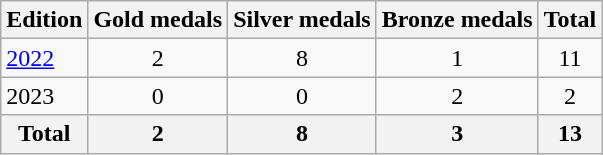<table class="wikitable">
<tr>
<th>Edition</th>
<th>Gold medals</th>
<th>Silver medals</th>
<th>Bronze medals</th>
<th>Total</th>
</tr>
<tr>
<td><a href='#'>2022</a></td>
<td style="text-align:center;">2</td>
<td style="text-align:center;">8</td>
<td style="text-align:center;">1</td>
<td style="text-align:center;">11</td>
</tr>
<tr>
<td>2023</td>
<td style="text-align:center;">0</td>
<td style="text-align:center;">0</td>
<td style="text-align:center;">2</td>
<td style="text-align:center;">2</td>
</tr>
<tr>
<th>Total</th>
<th style="text-align:center;">2</th>
<th style="text-align:center;">8</th>
<th style="text-align:center;">3</th>
<th style="text-align:center;">13</th>
</tr>
</table>
